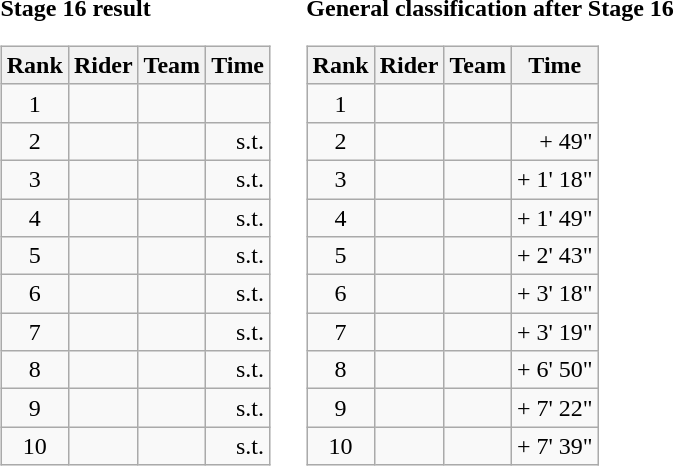<table>
<tr>
<td><strong>Stage 16 result</strong><br><table class="wikitable">
<tr>
<th scope="col">Rank</th>
<th scope="col">Rider</th>
<th scope="col">Team</th>
<th scope="col">Time</th>
</tr>
<tr>
<td style="text-align:center;">1</td>
<td></td>
<td></td>
<td style="text-align:right;"></td>
</tr>
<tr>
<td style="text-align:center;">2</td>
<td></td>
<td></td>
<td style="text-align:right;">s.t.</td>
</tr>
<tr>
<td style="text-align:center;">3</td>
<td></td>
<td></td>
<td style="text-align:right;">s.t.</td>
</tr>
<tr>
<td style="text-align:center;">4</td>
<td></td>
<td></td>
<td style="text-align:right;">s.t.</td>
</tr>
<tr>
<td style="text-align:center;">5</td>
<td></td>
<td></td>
<td style="text-align:right;">s.t.</td>
</tr>
<tr>
<td style="text-align:center;">6</td>
<td></td>
<td></td>
<td style="text-align:right;">s.t.</td>
</tr>
<tr>
<td style="text-align:center;">7</td>
<td></td>
<td></td>
<td style="text-align:right;">s.t.</td>
</tr>
<tr>
<td style="text-align:center;">8</td>
<td></td>
<td></td>
<td style="text-align:right;">s.t.</td>
</tr>
<tr>
<td style="text-align:center;">9</td>
<td></td>
<td></td>
<td style="text-align:right;">s.t.</td>
</tr>
<tr>
<td style="text-align:center;">10</td>
<td></td>
<td></td>
<td style="text-align:right;">s.t.</td>
</tr>
</table>
</td>
<td></td>
<td><strong>General classification after Stage 16</strong><br><table class="wikitable">
<tr>
<th scope="col">Rank</th>
<th scope="col">Rider</th>
<th scope="col">Team</th>
<th scope="col">Time</th>
</tr>
<tr>
<td style="text-align:center;">1</td>
<td></td>
<td></td>
<td style="text-align:right;"></td>
</tr>
<tr>
<td style="text-align:center;">2</td>
<td></td>
<td></td>
<td style="text-align:right;">+ 49"</td>
</tr>
<tr>
<td style="text-align:center;">3</td>
<td></td>
<td></td>
<td style="text-align:right;">+ 1' 18"</td>
</tr>
<tr>
<td style="text-align:center;">4</td>
<td></td>
<td></td>
<td style="text-align:right;">+ 1' 49"</td>
</tr>
<tr>
<td style="text-align:center;">5</td>
<td></td>
<td></td>
<td style="text-align:right;">+ 2' 43"</td>
</tr>
<tr>
<td style="text-align:center;">6</td>
<td></td>
<td></td>
<td style="text-align:right;">+ 3' 18"</td>
</tr>
<tr>
<td style="text-align:center;">7</td>
<td></td>
<td></td>
<td style="text-align:right;">+ 3' 19"</td>
</tr>
<tr>
<td style="text-align:center;">8</td>
<td></td>
<td></td>
<td style="text-align:right;">+ 6' 50"</td>
</tr>
<tr>
<td style="text-align:center;">9</td>
<td></td>
<td></td>
<td style="text-align:right;">+ 7' 22"</td>
</tr>
<tr>
<td style="text-align:center;">10</td>
<td></td>
<td></td>
<td style="text-align:right;">+ 7' 39"</td>
</tr>
</table>
</td>
</tr>
</table>
